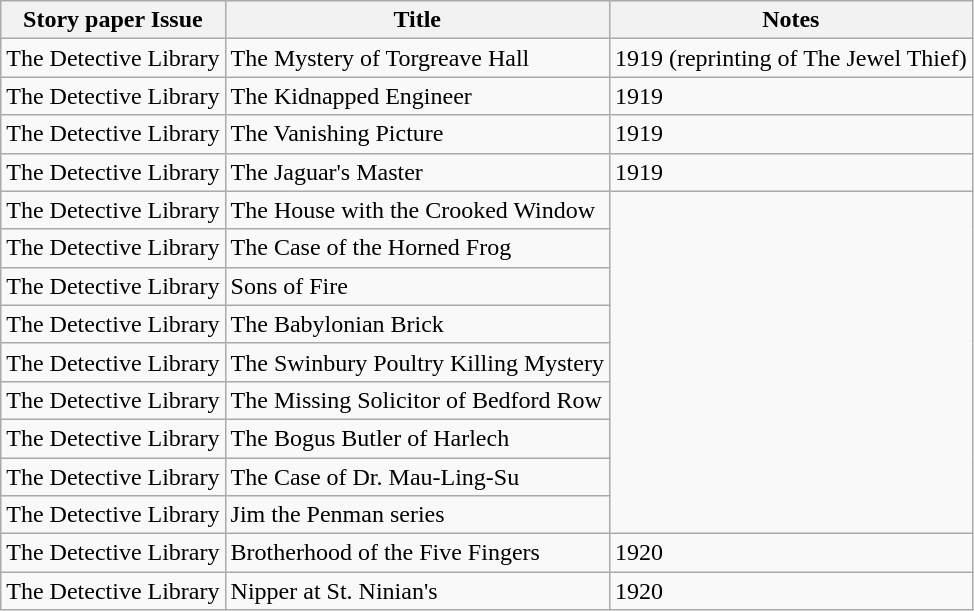<table class="wikitable">
<tr>
<th>Story paper Issue</th>
<th>Title</th>
<th>Notes</th>
</tr>
<tr>
<td>The Detective Library</td>
<td>The Mystery of Torgreave Hall</td>
<td>1919 (reprinting of The Jewel Thief)</td>
</tr>
<tr>
<td>The Detective Library</td>
<td>The Kidnapped Engineer</td>
<td>1919</td>
</tr>
<tr>
<td>The Detective Library</td>
<td>The Vanishing Picture</td>
<td>1919</td>
</tr>
<tr>
<td>The Detective Library</td>
<td>The Jaguar's Master</td>
<td>1919</td>
</tr>
<tr>
<td>The Detective Library</td>
<td>The House with the Crooked Window</td>
</tr>
<tr>
<td>The Detective Library</td>
<td>The Case of the Horned Frog</td>
</tr>
<tr>
<td>The Detective Library</td>
<td>Sons of Fire</td>
</tr>
<tr>
<td>The Detective Library</td>
<td>The Babylonian Brick</td>
</tr>
<tr>
<td>The Detective Library</td>
<td>The Swinbury Poultry Killing Mystery</td>
</tr>
<tr>
<td>The Detective Library</td>
<td>The Missing Solicitor of Bedford Row</td>
</tr>
<tr>
<td>The Detective Library</td>
<td>The Bogus Butler of Harlech</td>
</tr>
<tr>
<td>The Detective Library</td>
<td>The Case of Dr. Mau-Ling-Su</td>
</tr>
<tr>
<td>The Detective Library</td>
<td>Jim the Penman series</td>
</tr>
<tr>
<td>The Detective Library</td>
<td>Brotherhood of the Five Fingers</td>
<td>1920</td>
</tr>
<tr>
<td>The Detective Library</td>
<td>Nipper at St. Ninian's</td>
<td>1920</td>
</tr>
</table>
